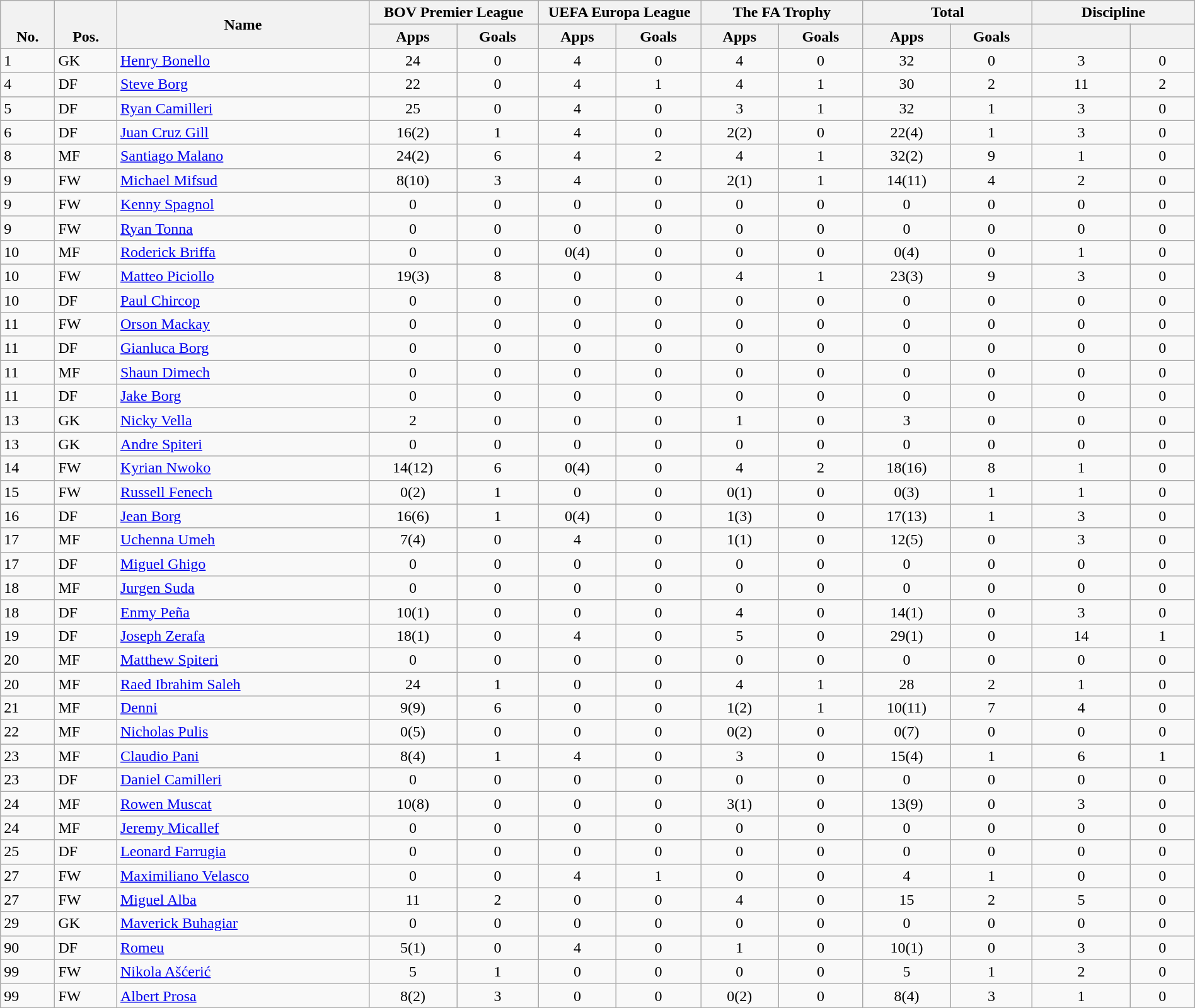<table class="wikitable sortable alternance" style="text-align:center;width:100%">
<tr>
<th rowspan="2" valign="bottom">No.</th>
<th rowspan="2" valign="bottom">Pos.</th>
<th rowspan="2">Name</th>
<th colspan="2" width="85">BOV Premier League</th>
<th colspan="2" width="85">UEFA Europa League</th>
<th colspan="2" width="85">The FA Trophy</th>
<th colspan="2" width="85">Total</th>
<th colspan="2" width="85">Discipline</th>
</tr>
<tr>
<th>Apps</th>
<th>Goals</th>
<th>Apps</th>
<th>Goals</th>
<th>Apps</th>
<th>Goals</th>
<th>Apps</th>
<th>Goals</th>
<th></th>
<th></th>
</tr>
<tr>
<td align="left">1</td>
<td align="left">GK</td>
<td align="left"> <a href='#'>Henry Bonello</a></td>
<td>24</td>
<td>0</td>
<td>4</td>
<td>0</td>
<td>4</td>
<td>0</td>
<td>32</td>
<td>0</td>
<td>3</td>
<td>0</td>
</tr>
<tr>
<td align="left">4</td>
<td align="left">DF</td>
<td align="left"> <a href='#'>Steve Borg</a></td>
<td>22</td>
<td>0</td>
<td>4</td>
<td>1</td>
<td>4</td>
<td>1</td>
<td>30</td>
<td>2</td>
<td>11</td>
<td>2</td>
</tr>
<tr>
<td align="left">5</td>
<td align="left">DF</td>
<td align="left"> <a href='#'>Ryan Camilleri</a></td>
<td>25</td>
<td>0</td>
<td>4</td>
<td>0</td>
<td>3</td>
<td>1</td>
<td>32</td>
<td>1</td>
<td>3</td>
<td>0</td>
</tr>
<tr>
<td align="left">6</td>
<td align="left">DF</td>
<td align="left"> <a href='#'>Juan Cruz Gill</a></td>
<td>16(2)</td>
<td>1</td>
<td>4</td>
<td>0</td>
<td>2(2)</td>
<td>0</td>
<td>22(4)</td>
<td>1</td>
<td>3</td>
<td>0</td>
</tr>
<tr>
<td align="left">8</td>
<td align="left">MF</td>
<td align="left"> <a href='#'>Santiago Malano</a></td>
<td>24(2)</td>
<td>6</td>
<td>4</td>
<td>2</td>
<td>4</td>
<td>1</td>
<td>32(2)</td>
<td>9</td>
<td>1</td>
<td>0</td>
</tr>
<tr>
<td align="left">9</td>
<td align="left">FW</td>
<td align="left"> <a href='#'>Michael Mifsud</a></td>
<td>8(10)</td>
<td>3</td>
<td>4</td>
<td>0</td>
<td>2(1)</td>
<td>1</td>
<td>14(11)</td>
<td>4</td>
<td>2</td>
<td>0</td>
</tr>
<tr>
<td align="left">9</td>
<td align="left">FW</td>
<td align="left"> <a href='#'>Kenny Spagnol</a></td>
<td>0</td>
<td>0</td>
<td>0</td>
<td>0</td>
<td>0</td>
<td>0</td>
<td>0</td>
<td>0</td>
<td>0</td>
<td>0</td>
</tr>
<tr>
<td align="left">9</td>
<td align="left">FW</td>
<td align="left"> <a href='#'>Ryan Tonna</a></td>
<td>0</td>
<td>0</td>
<td>0</td>
<td>0</td>
<td>0</td>
<td>0</td>
<td>0</td>
<td>0</td>
<td>0</td>
<td>0</td>
</tr>
<tr>
<td align="left">10</td>
<td align="left">MF</td>
<td align="left"> <a href='#'>Roderick Briffa</a></td>
<td>0</td>
<td>0</td>
<td>0(4)</td>
<td>0</td>
<td>0</td>
<td>0</td>
<td>0(4)</td>
<td>0</td>
<td>1</td>
<td>0</td>
</tr>
<tr>
<td align="left">10</td>
<td align="left">FW</td>
<td align="left"> <a href='#'>Matteo Piciollo</a></td>
<td>19(3)</td>
<td>8</td>
<td>0</td>
<td>0</td>
<td>4</td>
<td>1</td>
<td>23(3)</td>
<td>9</td>
<td>3</td>
<td>0</td>
</tr>
<tr>
<td align="left">10</td>
<td align="left">DF</td>
<td align="left"> <a href='#'>Paul Chircop</a></td>
<td>0</td>
<td>0</td>
<td>0</td>
<td>0</td>
<td>0</td>
<td>0</td>
<td>0</td>
<td>0</td>
<td>0</td>
<td>0</td>
</tr>
<tr>
<td align="left">11</td>
<td align="left">FW</td>
<td align="left"> <a href='#'>Orson Mackay</a></td>
<td>0</td>
<td>0</td>
<td>0</td>
<td>0</td>
<td>0</td>
<td>0</td>
<td>0</td>
<td>0</td>
<td>0</td>
<td>0</td>
</tr>
<tr>
<td align="left">11</td>
<td align="left">DF</td>
<td align="left"> <a href='#'>Gianluca Borg</a></td>
<td>0</td>
<td>0</td>
<td>0</td>
<td>0</td>
<td>0</td>
<td>0</td>
<td>0</td>
<td>0</td>
<td>0</td>
<td>0</td>
</tr>
<tr>
<td align="left">11</td>
<td align="left">MF</td>
<td align="left"> <a href='#'>Shaun Dimech</a></td>
<td>0</td>
<td>0</td>
<td>0</td>
<td>0</td>
<td>0</td>
<td>0</td>
<td>0</td>
<td>0</td>
<td>0</td>
<td>0</td>
</tr>
<tr>
<td align="left">11</td>
<td align="left">DF</td>
<td align="left"> <a href='#'>Jake Borg</a></td>
<td>0</td>
<td>0</td>
<td>0</td>
<td>0</td>
<td>0</td>
<td>0</td>
<td>0</td>
<td>0</td>
<td>0</td>
<td>0</td>
</tr>
<tr>
<td align="left">13</td>
<td align="left">GK</td>
<td align="left"> <a href='#'>Nicky Vella</a></td>
<td>2</td>
<td>0</td>
<td>0</td>
<td>0</td>
<td>1</td>
<td>0</td>
<td>3</td>
<td>0</td>
<td>0</td>
<td>0</td>
</tr>
<tr>
<td align="left">13</td>
<td align="left">GK</td>
<td align="left"> <a href='#'>Andre Spiteri</a></td>
<td>0</td>
<td>0</td>
<td>0</td>
<td>0</td>
<td>0</td>
<td>0</td>
<td>0</td>
<td>0</td>
<td>0</td>
<td>0</td>
</tr>
<tr>
<td align="left">14</td>
<td align="left">FW</td>
<td align="left"> <a href='#'>Kyrian Nwoko</a></td>
<td>14(12)</td>
<td>6</td>
<td>0(4)</td>
<td>0</td>
<td>4</td>
<td>2</td>
<td>18(16)</td>
<td>8</td>
<td>1</td>
<td>0</td>
</tr>
<tr>
<td align="left">15</td>
<td align="left">FW</td>
<td align="left"> <a href='#'>Russell Fenech</a></td>
<td>0(2)</td>
<td>1</td>
<td>0</td>
<td>0</td>
<td>0(1)</td>
<td>0</td>
<td>0(3)</td>
<td>1</td>
<td>1</td>
<td>0</td>
</tr>
<tr>
<td align="left">16</td>
<td align="left">DF</td>
<td align="left"> <a href='#'>Jean Borg</a></td>
<td>16(6)</td>
<td>1</td>
<td>0(4)</td>
<td>0</td>
<td>1(3)</td>
<td>0</td>
<td>17(13)</td>
<td>1</td>
<td>3</td>
<td>0</td>
</tr>
<tr>
<td align="left">17</td>
<td align="left">MF</td>
<td align="left"> <a href='#'>Uchenna Umeh</a></td>
<td>7(4)</td>
<td>0</td>
<td>4</td>
<td>0</td>
<td>1(1)</td>
<td>0</td>
<td>12(5)</td>
<td>0</td>
<td>3</td>
<td>0</td>
</tr>
<tr>
<td align="left">17</td>
<td align="left">DF</td>
<td align="left"> <a href='#'>Miguel Ghigo</a></td>
<td>0</td>
<td>0</td>
<td>0</td>
<td>0</td>
<td>0</td>
<td>0</td>
<td>0</td>
<td>0</td>
<td>0</td>
<td>0</td>
</tr>
<tr>
<td align="left">18</td>
<td align="left">MF</td>
<td align="left"> <a href='#'>Jurgen Suda</a></td>
<td>0</td>
<td>0</td>
<td>0</td>
<td>0</td>
<td>0</td>
<td>0</td>
<td>0</td>
<td>0</td>
<td>0</td>
<td>0</td>
</tr>
<tr>
<td align="left">18</td>
<td align="left">DF</td>
<td align="left"> <a href='#'>Enmy Peña</a></td>
<td>10(1)</td>
<td>0</td>
<td>0</td>
<td>0</td>
<td>4</td>
<td>0</td>
<td>14(1)</td>
<td>0</td>
<td>3</td>
<td>0</td>
</tr>
<tr>
<td align="left">19</td>
<td align="left">DF</td>
<td align="left"> <a href='#'>Joseph Zerafa</a></td>
<td>18(1)</td>
<td>0</td>
<td>4</td>
<td>0</td>
<td>5</td>
<td>0</td>
<td>29(1)</td>
<td>0</td>
<td>14</td>
<td>1</td>
</tr>
<tr>
<td align="left">20</td>
<td align="left">MF</td>
<td align="left"> <a href='#'>Matthew Spiteri</a></td>
<td>0</td>
<td>0</td>
<td>0</td>
<td>0</td>
<td>0</td>
<td>0</td>
<td>0</td>
<td>0</td>
<td>0</td>
<td>0</td>
</tr>
<tr>
<td align="left">20</td>
<td align="left">MF</td>
<td align="left"> <a href='#'>Raed Ibrahim Saleh</a></td>
<td>24</td>
<td>1</td>
<td>0</td>
<td>0</td>
<td>4</td>
<td>1</td>
<td>28</td>
<td>2</td>
<td>1</td>
<td>0</td>
</tr>
<tr>
<td align="left">21</td>
<td align="left">MF</td>
<td align="left"> <a href='#'>Denni</a></td>
<td>9(9)</td>
<td>6</td>
<td>0</td>
<td>0</td>
<td>1(2)</td>
<td>1</td>
<td>10(11)</td>
<td>7</td>
<td>4</td>
<td>0</td>
</tr>
<tr>
<td align="left">22</td>
<td align="left">MF</td>
<td align="left"> <a href='#'>Nicholas Pulis</a></td>
<td>0(5)</td>
<td>0</td>
<td>0</td>
<td>0</td>
<td>0(2)</td>
<td>0</td>
<td>0(7)</td>
<td>0</td>
<td>0</td>
<td>0</td>
</tr>
<tr>
<td align="left">23</td>
<td align="left">MF</td>
<td align="left"> <a href='#'>Claudio Pani</a></td>
<td>8(4)</td>
<td>1</td>
<td>4</td>
<td>0</td>
<td>3</td>
<td>0</td>
<td>15(4)</td>
<td>1</td>
<td>6</td>
<td>1</td>
</tr>
<tr>
<td align="left">23</td>
<td align="left">DF</td>
<td align="left"> <a href='#'>Daniel Camilleri</a></td>
<td>0</td>
<td>0</td>
<td>0</td>
<td>0</td>
<td>0</td>
<td>0</td>
<td>0</td>
<td>0</td>
<td>0</td>
<td>0</td>
</tr>
<tr>
<td align="left">24</td>
<td align="left">MF</td>
<td align="left"> <a href='#'>Rowen Muscat</a></td>
<td>10(8)</td>
<td>0</td>
<td>0</td>
<td>0</td>
<td>3(1)</td>
<td>0</td>
<td>13(9)</td>
<td>0</td>
<td>3</td>
<td>0</td>
</tr>
<tr>
<td align="left">24</td>
<td align="left">MF</td>
<td align="left"> <a href='#'>Jeremy Micallef</a></td>
<td>0</td>
<td>0</td>
<td>0</td>
<td>0</td>
<td>0</td>
<td>0</td>
<td>0</td>
<td>0</td>
<td>0</td>
<td>0</td>
</tr>
<tr>
<td align="left">25</td>
<td align="left">DF</td>
<td align="left"> <a href='#'>Leonard Farrugia</a></td>
<td>0</td>
<td>0</td>
<td>0</td>
<td>0</td>
<td>0</td>
<td>0</td>
<td>0</td>
<td>0</td>
<td>0</td>
<td>0</td>
</tr>
<tr>
<td align="left">27</td>
<td align="left">FW</td>
<td align="left"> <a href='#'>Maximiliano Velasco</a></td>
<td>0</td>
<td>0</td>
<td>4</td>
<td>1</td>
<td>0</td>
<td>0</td>
<td>4</td>
<td>1</td>
<td>0</td>
<td>0</td>
</tr>
<tr>
<td align="left">27</td>
<td align="left">FW</td>
<td align="left"> <a href='#'>Miguel Alba</a></td>
<td>11</td>
<td>2</td>
<td>0</td>
<td>0</td>
<td>4</td>
<td>0</td>
<td>15</td>
<td>2</td>
<td>5</td>
<td>0</td>
</tr>
<tr>
<td align="left">29</td>
<td align="left">GK</td>
<td align="left"> <a href='#'>Maverick Buhagiar</a></td>
<td>0</td>
<td>0</td>
<td>0</td>
<td>0</td>
<td>0</td>
<td>0</td>
<td>0</td>
<td>0</td>
<td>0</td>
<td>0</td>
</tr>
<tr>
<td align="left">90</td>
<td align="left">DF</td>
<td align="left"> <a href='#'>Romeu</a></td>
<td>5(1)</td>
<td>0</td>
<td>4</td>
<td>0</td>
<td>1</td>
<td>0</td>
<td>10(1)</td>
<td>0</td>
<td>3</td>
<td>0</td>
</tr>
<tr>
<td align="left">99</td>
<td align="left">FW</td>
<td align="left"> <a href='#'>Nikola Ašćerić</a></td>
<td>5</td>
<td>1</td>
<td>0</td>
<td>0</td>
<td>0</td>
<td>0</td>
<td>5</td>
<td>1</td>
<td>2</td>
<td>0</td>
</tr>
<tr>
<td align="left">99</td>
<td align="left">FW</td>
<td align="left"> <a href='#'>Albert Prosa</a></td>
<td>8(2)</td>
<td>3</td>
<td>0</td>
<td>0</td>
<td>0(2)</td>
<td>0</td>
<td>8(4)</td>
<td>3</td>
<td>1</td>
<td>0</td>
</tr>
</table>
